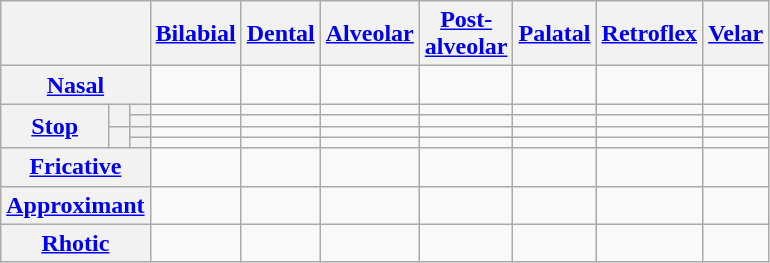<table class="wikitable" style="text-align:center;">
<tr>
<th colspan="3"></th>
<th><a href='#'>Bilabial</a></th>
<th><a href='#'>Dental</a></th>
<th><a href='#'>Alveolar</a></th>
<th><a href='#'>Post-<br>alveolar</a></th>
<th><a href='#'>Palatal</a></th>
<th><a href='#'>Retroflex</a></th>
<th><a href='#'>Velar</a></th>
</tr>
<tr>
<th colspan="3"><a href='#'>Nasal</a></th>
<td></td>
<td></td>
<td></td>
<td></td>
<td></td>
<td></td>
<td></td>
</tr>
<tr>
<th rowspan="4"><a href='#'>Stop</a></th>
<th rowspan="2"></th>
<th></th>
<td></td>
<td></td>
<td></td>
<td></td>
<td></td>
<td></td>
<td></td>
</tr>
<tr>
<th></th>
<td></td>
<td></td>
<td></td>
<td></td>
<td></td>
<td></td>
<td></td>
</tr>
<tr>
<th rowspan="2"></th>
<th></th>
<td></td>
<td></td>
<td></td>
<td></td>
<td></td>
<td></td>
<td></td>
</tr>
<tr>
<th></th>
<td></td>
<td></td>
<td></td>
<td></td>
<td></td>
<td></td>
<td></td>
</tr>
<tr>
<th colspan="3"><a href='#'>Fricative</a></th>
<td></td>
<td></td>
<td></td>
<td></td>
<td></td>
<td></td>
<td></td>
</tr>
<tr>
<th colspan="3"><a href='#'>Approximant</a></th>
<td></td>
<td></td>
<td></td>
<td></td>
<td></td>
<td></td>
<td></td>
</tr>
<tr>
<th colspan="3"><a href='#'>Rhotic</a></th>
<td></td>
<td></td>
<td></td>
<td></td>
<td></td>
<td></td>
<td></td>
</tr>
</table>
